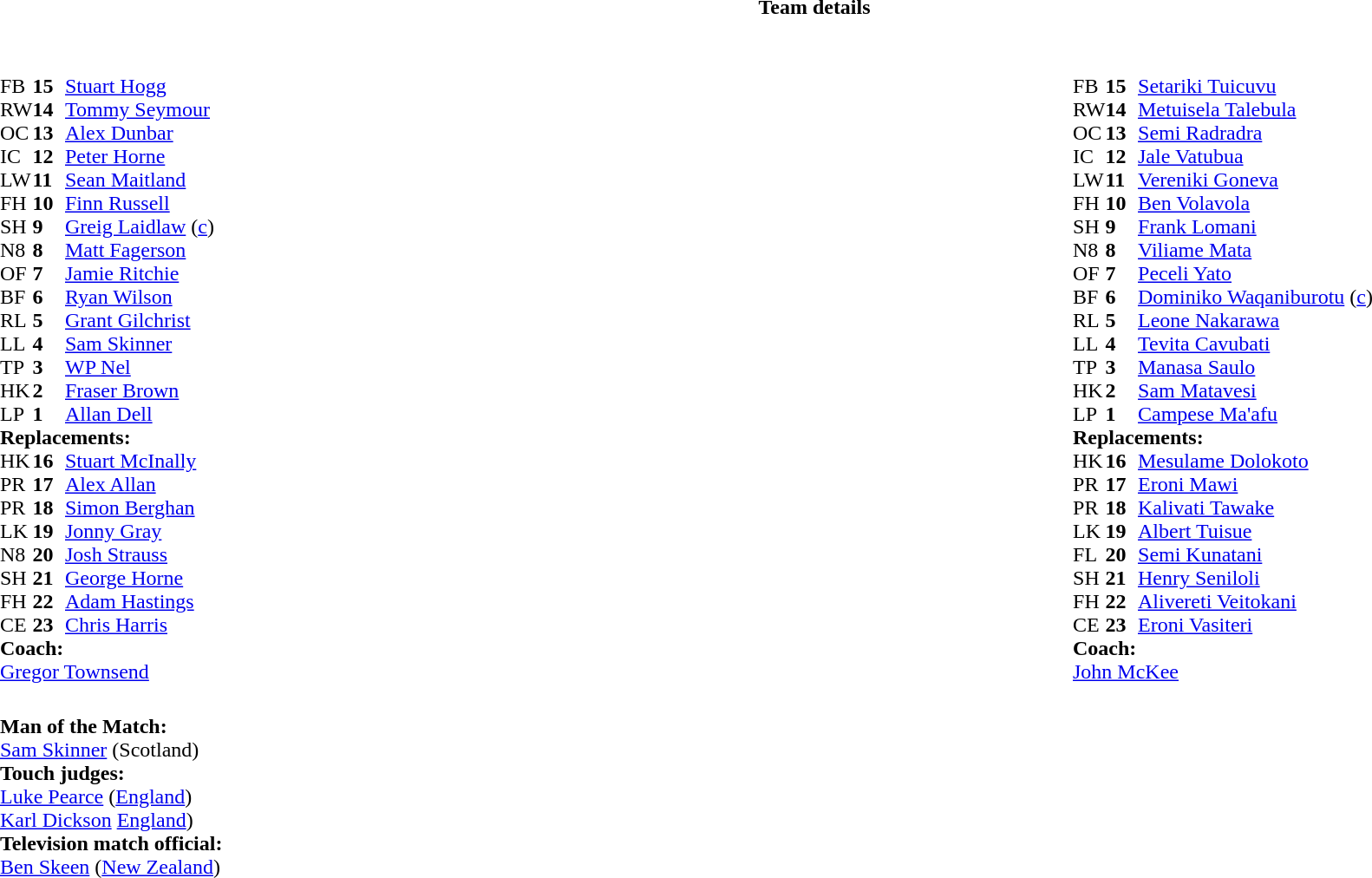<table border="0" style="width:100%" class="collapsible collapsed">
<tr>
<th>Team details</th>
</tr>
<tr>
<td><br><table style="width:100%">
<tr>
<td style="vertical-align:top;width:50%"><br><table cellspacing="0" cellpadding="0">
<tr>
<th width="25"></th>
<th width="25"></th>
</tr>
<tr>
<td>FB</td>
<td><strong>15</strong></td>
<td><a href='#'>Stuart Hogg</a></td>
</tr>
<tr>
<td>RW</td>
<td><strong>14</strong></td>
<td><a href='#'>Tommy Seymour</a></td>
</tr>
<tr>
<td>OC</td>
<td><strong>13</strong></td>
<td><a href='#'>Alex Dunbar</a></td>
<td></td>
<td></td>
</tr>
<tr>
<td>IC</td>
<td><strong>12</strong></td>
<td><a href='#'>Peter Horne</a></td>
<td></td>
<td></td>
</tr>
<tr>
<td>LW</td>
<td><strong>11</strong></td>
<td><a href='#'>Sean Maitland</a></td>
</tr>
<tr>
<td>FH</td>
<td><strong>10</strong></td>
<td><a href='#'>Finn Russell</a></td>
</tr>
<tr>
<td>SH</td>
<td><strong>9</strong></td>
<td><a href='#'>Greig Laidlaw</a> (<a href='#'>c</a>)</td>
<td></td>
<td></td>
</tr>
<tr>
<td>N8</td>
<td><strong>8</strong></td>
<td><a href='#'>Matt Fagerson</a></td>
<td></td>
<td></td>
</tr>
<tr>
<td>OF</td>
<td><strong>7</strong></td>
<td><a href='#'>Jamie Ritchie</a></td>
</tr>
<tr>
<td>BF</td>
<td><strong>6</strong></td>
<td><a href='#'>Ryan Wilson</a></td>
<td></td>
<td></td>
</tr>
<tr>
<td>RL</td>
<td><strong>5</strong></td>
<td><a href='#'>Grant Gilchrist</a></td>
</tr>
<tr>
<td>LL</td>
<td><strong>4</strong></td>
<td><a href='#'>Sam Skinner</a></td>
</tr>
<tr>
<td>TP</td>
<td><strong>3</strong></td>
<td><a href='#'>WP Nel</a></td>
<td></td>
<td></td>
</tr>
<tr>
<td>HK</td>
<td><strong>2</strong></td>
<td><a href='#'>Fraser Brown</a></td>
<td></td>
<td></td>
</tr>
<tr>
<td>LP</td>
<td><strong>1</strong></td>
<td><a href='#'>Allan Dell</a></td>
<td></td>
<td></td>
</tr>
<tr>
<td colspan="3"><strong>Replacements:</strong></td>
</tr>
<tr>
<td>HK</td>
<td><strong>16</strong></td>
<td><a href='#'>Stuart McInally</a></td>
<td></td>
<td></td>
</tr>
<tr>
<td>PR</td>
<td><strong>17</strong></td>
<td><a href='#'>Alex Allan</a></td>
<td></td>
<td></td>
</tr>
<tr>
<td>PR</td>
<td><strong>18</strong></td>
<td><a href='#'>Simon Berghan</a></td>
<td></td>
<td></td>
</tr>
<tr>
<td>LK</td>
<td><strong>19</strong></td>
<td><a href='#'>Jonny Gray</a></td>
<td></td>
<td></td>
</tr>
<tr>
<td>N8</td>
<td><strong>20</strong></td>
<td><a href='#'>Josh Strauss</a></td>
<td></td>
<td></td>
</tr>
<tr>
<td>SH</td>
<td><strong>21</strong></td>
<td><a href='#'>George Horne</a></td>
<td></td>
<td></td>
</tr>
<tr>
<td>FH</td>
<td><strong>22</strong></td>
<td><a href='#'>Adam Hastings</a></td>
<td></td>
<td></td>
</tr>
<tr>
<td>CE</td>
<td><strong>23</strong></td>
<td><a href='#'>Chris Harris</a></td>
<td></td>
<td></td>
</tr>
<tr>
<td colspan="3"><strong>Coach:</strong></td>
</tr>
<tr>
<td colspan="4"> <a href='#'>Gregor Townsend</a></td>
</tr>
</table>
</td>
<td style="vertical-align:top;width:50%"><br><table cellspacing="0" cellpadding="0" style="margin:auto">
<tr>
<th width="25"></th>
<th width="25"></th>
</tr>
<tr>
<td>FB</td>
<td><strong>15</strong></td>
<td><a href='#'>Setariki Tuicuvu</a></td>
<td></td>
<td></td>
</tr>
<tr>
<td>RW</td>
<td><strong>14</strong></td>
<td><a href='#'>Metuisela Talebula</a></td>
<td></td>
<td></td>
</tr>
<tr>
<td>OC</td>
<td><strong>13</strong></td>
<td><a href='#'>Semi Radradra</a></td>
</tr>
<tr>
<td>IC</td>
<td><strong>12</strong></td>
<td><a href='#'>Jale Vatubua</a></td>
</tr>
<tr>
<td>LW</td>
<td><strong>11</strong></td>
<td><a href='#'>Vereniki Goneva</a></td>
</tr>
<tr>
<td>FH</td>
<td><strong>10</strong></td>
<td><a href='#'>Ben Volavola</a></td>
</tr>
<tr>
<td>SH</td>
<td><strong>9</strong></td>
<td><a href='#'>Frank Lomani</a></td>
<td></td>
<td></td>
</tr>
<tr>
<td>N8</td>
<td><strong>8</strong></td>
<td><a href='#'>Viliame Mata</a></td>
</tr>
<tr>
<td>OF</td>
<td><strong>7</strong></td>
<td><a href='#'>Peceli Yato</a></td>
<td></td>
<td></td>
</tr>
<tr>
<td>BF</td>
<td><strong>6</strong></td>
<td><a href='#'>Dominiko Waqaniburotu</a> (<a href='#'>c</a>)</td>
</tr>
<tr>
<td>RL</td>
<td><strong>5</strong></td>
<td><a href='#'>Leone Nakarawa</a></td>
<td></td>
</tr>
<tr>
<td>LL</td>
<td><strong>4</strong></td>
<td><a href='#'>Tevita Cavubati</a></td>
<td></td>
<td></td>
</tr>
<tr>
<td>TP</td>
<td><strong>3</strong></td>
<td><a href='#'>Manasa Saulo</a></td>
<td></td>
<td></td>
</tr>
<tr>
<td>HK</td>
<td><strong>2</strong></td>
<td><a href='#'>Sam Matavesi</a></td>
<td></td>
<td></td>
</tr>
<tr>
<td>LP</td>
<td><strong>1</strong></td>
<td><a href='#'>Campese Ma'afu</a></td>
<td></td>
<td></td>
</tr>
<tr>
<td colspan="3"><strong>Replacements:</strong></td>
</tr>
<tr>
<td>HK</td>
<td><strong>16</strong></td>
<td><a href='#'>Mesulame Dolokoto</a></td>
<td></td>
<td></td>
</tr>
<tr>
<td>PR</td>
<td><strong>17</strong></td>
<td><a href='#'>Eroni Mawi</a></td>
<td></td>
<td></td>
</tr>
<tr>
<td>PR</td>
<td><strong>18</strong></td>
<td><a href='#'>Kalivati Tawake</a></td>
<td></td>
<td></td>
</tr>
<tr>
<td>LK</td>
<td><strong>19</strong></td>
<td><a href='#'>Albert Tuisue</a></td>
<td></td>
<td></td>
</tr>
<tr>
<td>FL</td>
<td><strong>20</strong></td>
<td><a href='#'>Semi Kunatani</a></td>
<td></td>
<td></td>
</tr>
<tr>
<td>SH</td>
<td><strong>21</strong></td>
<td><a href='#'>Henry Seniloli</a></td>
<td></td>
<td></td>
</tr>
<tr>
<td>FH</td>
<td><strong>22</strong></td>
<td><a href='#'>Alivereti Veitokani</a></td>
<td></td>
<td></td>
</tr>
<tr>
<td>CE</td>
<td><strong>23</strong></td>
<td><a href='#'>Eroni Vasiteri</a></td>
<td></td>
<td></td>
</tr>
<tr>
<td colspan="3"><strong>Coach:</strong></td>
</tr>
<tr>
<td colspan="4"> <a href='#'>John McKee</a></td>
</tr>
</table>
</td>
</tr>
</table>
<table style="width:100%">
<tr>
<td><br><strong>Man of the Match:</strong>
<br><a href='#'>Sam Skinner</a> (Scotland)<br><strong>Touch judges:</strong>
<br><a href='#'>Luke Pearce</a> (<a href='#'>England</a>)
<br><a href='#'>Karl Dickson</a> <a href='#'>England</a>)
<br><strong>Television match official:</strong>
<br><a href='#'>Ben Skeen</a> (<a href='#'>New Zealand</a>)</td>
</tr>
</table>
</td>
</tr>
</table>
